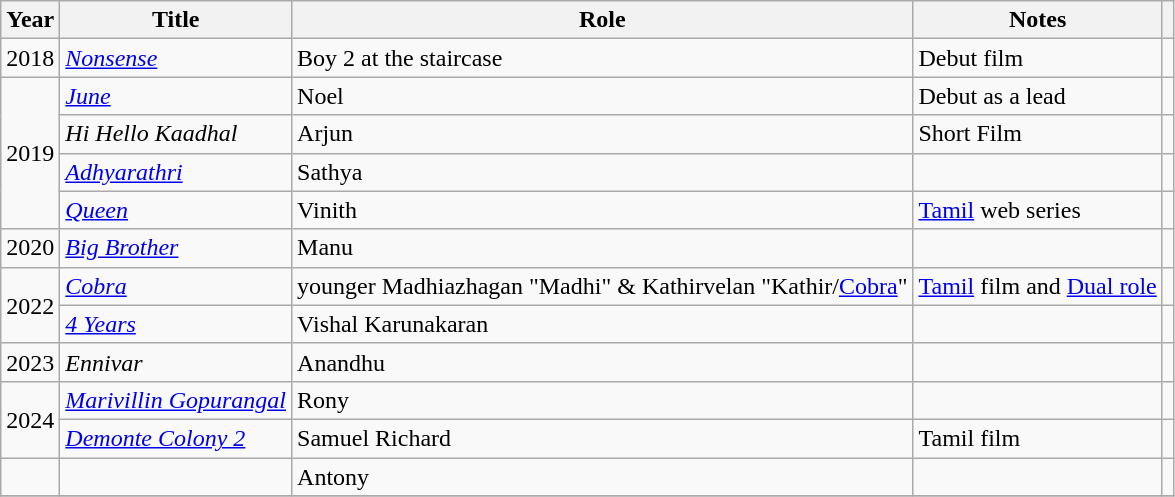<table class="wikitable sortable">
<tr>
<th>Year</th>
<th>Title</th>
<th>Role</th>
<th class="unsortable">Notes</th>
<th class="unsortable"></th>
</tr>
<tr>
<td>2018</td>
<td><em><a href='#'>Nonsense</a></em></td>
<td>Boy 2 at the staircase</td>
<td>Debut film</td>
<td></td>
</tr>
<tr>
<td rowspan=4>2019</td>
<td><em><a href='#'>June</a></em></td>
<td>Noel</td>
<td>Debut as a lead</td>
<td></td>
</tr>
<tr>
<td><em>Hi Hello Kaadhal</em></td>
<td>Arjun</td>
<td>Short Film</td>
<td></td>
</tr>
<tr>
<td><em><a href='#'>Adhyarathri</a></em></td>
<td>Sathya</td>
<td></td>
<td></td>
</tr>
<tr>
<td><em><a href='#'>Queen</a></em></td>
<td>Vinith</td>
<td><a href='#'>Tamil</a> web series</td>
<td></td>
</tr>
<tr>
<td>2020</td>
<td><em><a href='#'>Big Brother</a></em></td>
<td>Manu</td>
<td></td>
<td></td>
</tr>
<tr>
<td rowspan=2>2022</td>
<td><em><a href='#'>Cobra</a></em></td>
<td>younger Madhiazhagan  "Madhi" & Kathirvelan "Kathir/<a href='#'>Cobra</a>"</td>
<td><a href='#'>Tamil</a> film and <a href='#'>Dual role</a></td>
<td><br></td>
</tr>
<tr>
<td><em><a href='#'>4 Years</a></em></td>
<td>Vishal Karunakaran</td>
<td></td>
<td></td>
</tr>
<tr>
<td>2023</td>
<td><em>Ennivar</em></td>
<td>Anandhu</td>
<td></td>
<td></td>
</tr>
<tr>
<td rowspan="2">2024</td>
<td><em><a href='#'>Marivillin Gopurangal</a></em></td>
<td>Rony</td>
<td></td>
<td></td>
</tr>
<tr>
<td><em><a href='#'>Demonte Colony 2</a></em></td>
<td>Samuel Richard</td>
<td>Tamil film</td>
<td></td>
</tr>
<tr>
<td></td>
<td></td>
<td>Antony</td>
<td></td>
<td></td>
</tr>
<tr>
</tr>
</table>
